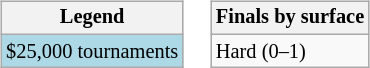<table>
<tr valign=top>
<td><br><table class=wikitable style="font-size:85%">
<tr>
<th>Legend</th>
</tr>
<tr style="background:lightblue;">
<td>$25,000 tournaments</td>
</tr>
</table>
</td>
<td><br><table class=wikitable style="font-size:85%">
<tr>
<th>Finals by surface</th>
</tr>
<tr>
<td>Hard (0–1)</td>
</tr>
</table>
</td>
</tr>
</table>
